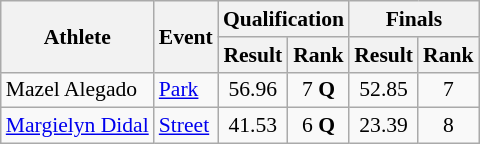<table class=wikitable  style="font-size:90%">
<tr>
<th rowspan=2>Athlete</th>
<th rowspan=2>Event</th>
<th colspan=2>Qualification</th>
<th colspan=2>Finals</th>
</tr>
<tr>
<th>Result</th>
<th>Rank</th>
<th>Result</th>
<th>Rank</th>
</tr>
<tr>
<td>Mazel Alegado</td>
<td><a href='#'>Park</a></td>
<td align=center>56.96</td>
<td align=center>7 <strong>Q</strong></td>
<td align=center>52.85</td>
<td align=center>7</td>
</tr>
<tr>
<td><a href='#'>Margielyn Didal</a></td>
<td><a href='#'>Street</a></td>
<td align=center>41.53</td>
<td align=center>6 <strong>Q</strong></td>
<td align=center>23.39</td>
<td align=center>8</td>
</tr>
</table>
